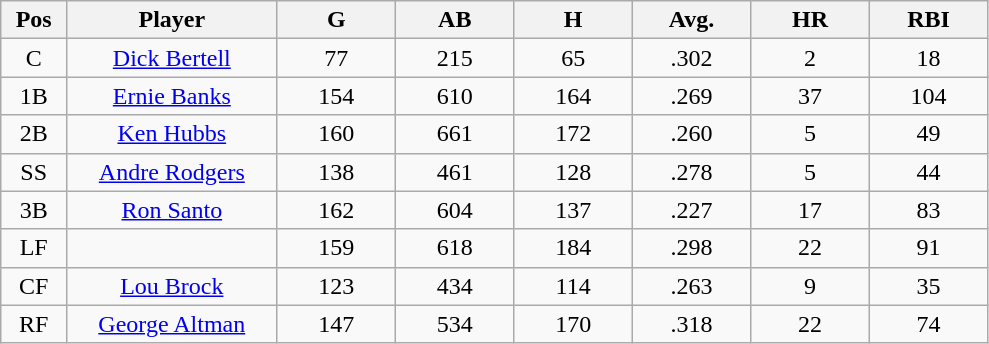<table class="wikitable sortable">
<tr>
<th bgcolor="#DDDDFF" width="5%">Pos</th>
<th bgcolor="#DDDDFF" width="16%">Player</th>
<th bgcolor="#DDDDFF" width="9%">G</th>
<th bgcolor="#DDDDFF" width="9%">AB</th>
<th bgcolor="#DDDDFF" width="9%">H</th>
<th bgcolor="#DDDDFF" width="9%">Avg.</th>
<th bgcolor="#DDDDFF" width="9%">HR</th>
<th bgcolor="#DDDDFF" width="9%">RBI</th>
</tr>
<tr align="center">
<td>C</td>
<td><a href='#'>Dick Bertell</a></td>
<td>77</td>
<td>215</td>
<td>65</td>
<td>.302</td>
<td>2</td>
<td>18</td>
</tr>
<tr align=center>
<td>1B</td>
<td><a href='#'>Ernie Banks</a></td>
<td>154</td>
<td>610</td>
<td>164</td>
<td>.269</td>
<td>37</td>
<td>104</td>
</tr>
<tr align=center>
<td>2B</td>
<td><a href='#'>Ken Hubbs</a></td>
<td>160</td>
<td>661</td>
<td>172</td>
<td>.260</td>
<td>5</td>
<td>49</td>
</tr>
<tr align=center>
<td>SS</td>
<td><a href='#'>Andre Rodgers</a></td>
<td>138</td>
<td>461</td>
<td>128</td>
<td>.278</td>
<td>5</td>
<td>44</td>
</tr>
<tr align=center>
<td>3B</td>
<td><a href='#'>Ron Santo</a></td>
<td>162</td>
<td>604</td>
<td>137</td>
<td>.227</td>
<td>17</td>
<td>83</td>
</tr>
<tr align=center>
<td>LF</td>
<td></td>
<td>159</td>
<td>618</td>
<td>184</td>
<td>.298</td>
<td>22</td>
<td>91</td>
</tr>
<tr align="center">
<td>CF</td>
<td><a href='#'>Lou Brock</a></td>
<td>123</td>
<td>434</td>
<td>114</td>
<td>.263</td>
<td>9</td>
<td>35</td>
</tr>
<tr align=center>
<td>RF</td>
<td><a href='#'>George Altman</a></td>
<td>147</td>
<td>534</td>
<td>170</td>
<td>.318</td>
<td>22</td>
<td>74</td>
</tr>
</table>
